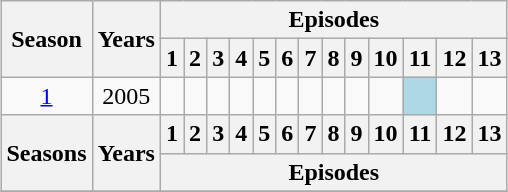<table class="wikitable" style="text-align:center; margin:auto;">
<tr>
<th colspan="1" rowspan="2" style="text-align:center;">Season</th>
<th colspan="1" rowspan="2" style="text-align:center;">Years</th>
<th colspan="13" style="text-align:center;">Episodes</th>
</tr>
<tr>
<th colspan="1" style="text-align:center;">1</th>
<th colspan="1" style="text-align:center;">2</th>
<th colspan="1" style="text-align:center;">3</th>
<th colspan="1" style="text-align:center;">4</th>
<th colspan="1" style="text-align:center;">5</th>
<th colspan="1" style="text-align:center;">6</th>
<th colspan="1" style="text-align:center;">7</th>
<th colspan="1" style="text-align:center;">8</th>
<th colspan="1" style="text-align:center;">9</th>
<th colspan="1" style="text-align:center;">10</th>
<th colspan="1" style="text-align:center;">11</th>
<th colspan="1" style="text-align:center;">12</th>
<th colspan="1" style="text-align:center;">13</th>
</tr>
<tr>
<td><a href='#'>1</a></td>
<td>2005</td>
<td></td>
<td></td>
<td></td>
<td></td>
<td></td>
<td></td>
<td></td>
<td></td>
<td></td>
<td></td>
<td colspan="1" style="background:lightblue; text-align:center;"></td>
<td></td>
<td></td>
</tr>
<tr>
<th rowspan="2" colspan="1" style="text-align:center;">Seasons</th>
<th colspan="1" rowspan="2" style="text-align:center;">Years</th>
<th colspan="1" style="text-align:center;">1</th>
<th colspan="1" style="text-align:center;">2</th>
<th colspan="1" style="text-align:center;">3</th>
<th colspan="1" style="text-align:center;">4</th>
<th colspan="1" style="text-align:center;">5</th>
<th colspan="1" style="text-align:center;">6</th>
<th colspan="1" style="text-align:center;">7</th>
<th colspan="1" style="text-align:center;">8</th>
<th colspan="1" style="text-align:center;">9</th>
<th colspan="1" style="text-align:center;">10</th>
<th colspan="1" style="text-align:center;">11</th>
<th colspan="1" style="text-align:center;">12</th>
<th colspan="1" style="text-align:center;">13</th>
</tr>
<tr>
<th colspan="13"  style="text-align:center;">Episodes</th>
</tr>
<tr>
</tr>
</table>
